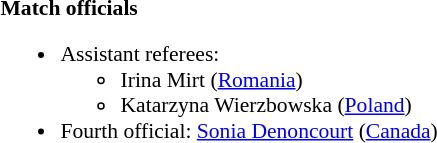<table width=100% style="font-size: 90%">
<tr>
<td width=50% valign=top><br><strong>Match officials</strong><ul><li>Assistant referees:<ul><li>Irina Mirt (<a href='#'>Romania</a>)</li><li>Katarzyna Wierzbowska (<a href='#'>Poland</a>)</li></ul></li><li>Fourth official: <a href='#'>Sonia Denoncourt</a> (<a href='#'>Canada</a>)</li></ul></td>
</tr>
</table>
